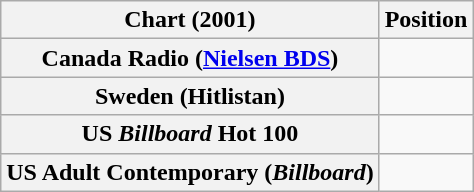<table class="wikitable plainrowheaders sortable">
<tr>
<th scope="col">Chart (2001)</th>
<th scope="col">Position</th>
</tr>
<tr>
<th scope="row">Canada Radio (<a href='#'>Nielsen BDS</a>)</th>
<td></td>
</tr>
<tr>
<th scope="row">Sweden (Hitlistan)</th>
<td></td>
</tr>
<tr>
<th scope="row">US <em>Billboard</em> Hot 100</th>
<td></td>
</tr>
<tr>
<th scope="row">US Adult Contemporary (<em>Billboard</em>)</th>
<td></td>
</tr>
</table>
